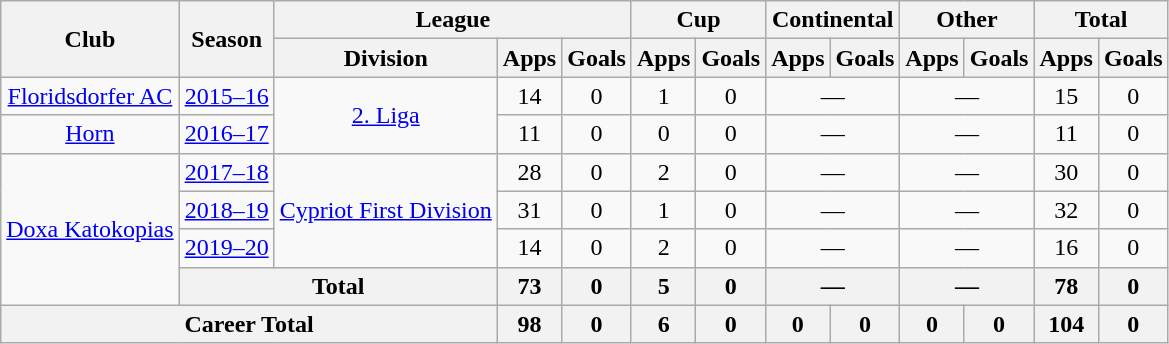<table class=wikitable style="text-align: center;">
<tr>
<th rowspan=2>Club</th>
<th rowspan=2>Season</th>
<th colspan=3>League</th>
<th colspan=2>Cup</th>
<th colspan=2>Continental</th>
<th colspan=2>Other</th>
<th colspan=2>Total</th>
</tr>
<tr>
<th>Division</th>
<th>Apps</th>
<th>Goals</th>
<th>Apps</th>
<th>Goals</th>
<th>Apps</th>
<th>Goals</th>
<th>Apps</th>
<th>Goals</th>
<th>Apps</th>
<th>Goals</th>
</tr>
<tr>
<td><a href='#'>Floridsdorfer AC</a></td>
<td><a href='#'>2015–16</a></td>
<td rowspan="2"><a href='#'>2. Liga</a></td>
<td>14</td>
<td>0</td>
<td>1</td>
<td>0</td>
<td colspan=2>—</td>
<td colspan=2>—</td>
<td>15</td>
<td>0</td>
</tr>
<tr>
<td><a href='#'>Horn</a></td>
<td><a href='#'>2016–17</a></td>
<td>11</td>
<td>0</td>
<td>0</td>
<td>0</td>
<td colspan=2>—</td>
<td colspan=2>—</td>
<td>11</td>
<td>0</td>
</tr>
<tr>
<td rowspan="4"><a href='#'>Doxa Katokopias</a></td>
<td><a href='#'>2017–18</a></td>
<td rowspan="3"><a href='#'>Cypriot First Division</a></td>
<td>28</td>
<td>0</td>
<td>2</td>
<td>0</td>
<td colspan=2>—</td>
<td colspan=2>—</td>
<td>30</td>
<td>0</td>
</tr>
<tr>
<td><a href='#'>2018–19</a></td>
<td>31</td>
<td>0</td>
<td>1</td>
<td>0</td>
<td colspan=2>—</td>
<td colspan=2>—</td>
<td>32</td>
<td>0</td>
</tr>
<tr>
<td><a href='#'>2019–20</a></td>
<td>14</td>
<td>0</td>
<td>2</td>
<td>0</td>
<td colspan=2>—</td>
<td colspan=2>—</td>
<td>16</td>
<td>0</td>
</tr>
<tr>
<th colspan="2">Total</th>
<th>73</th>
<th>0</th>
<th>5</th>
<th>0</th>
<th colspan=2>—</th>
<th colspan=2>—</th>
<th>78</th>
<th>0</th>
</tr>
<tr>
<th colspan=3>Career Total</th>
<th>98</th>
<th>0</th>
<th>6</th>
<th>0</th>
<th>0</th>
<th>0</th>
<th>0</th>
<th>0</th>
<th>104</th>
<th>0</th>
</tr>
</table>
